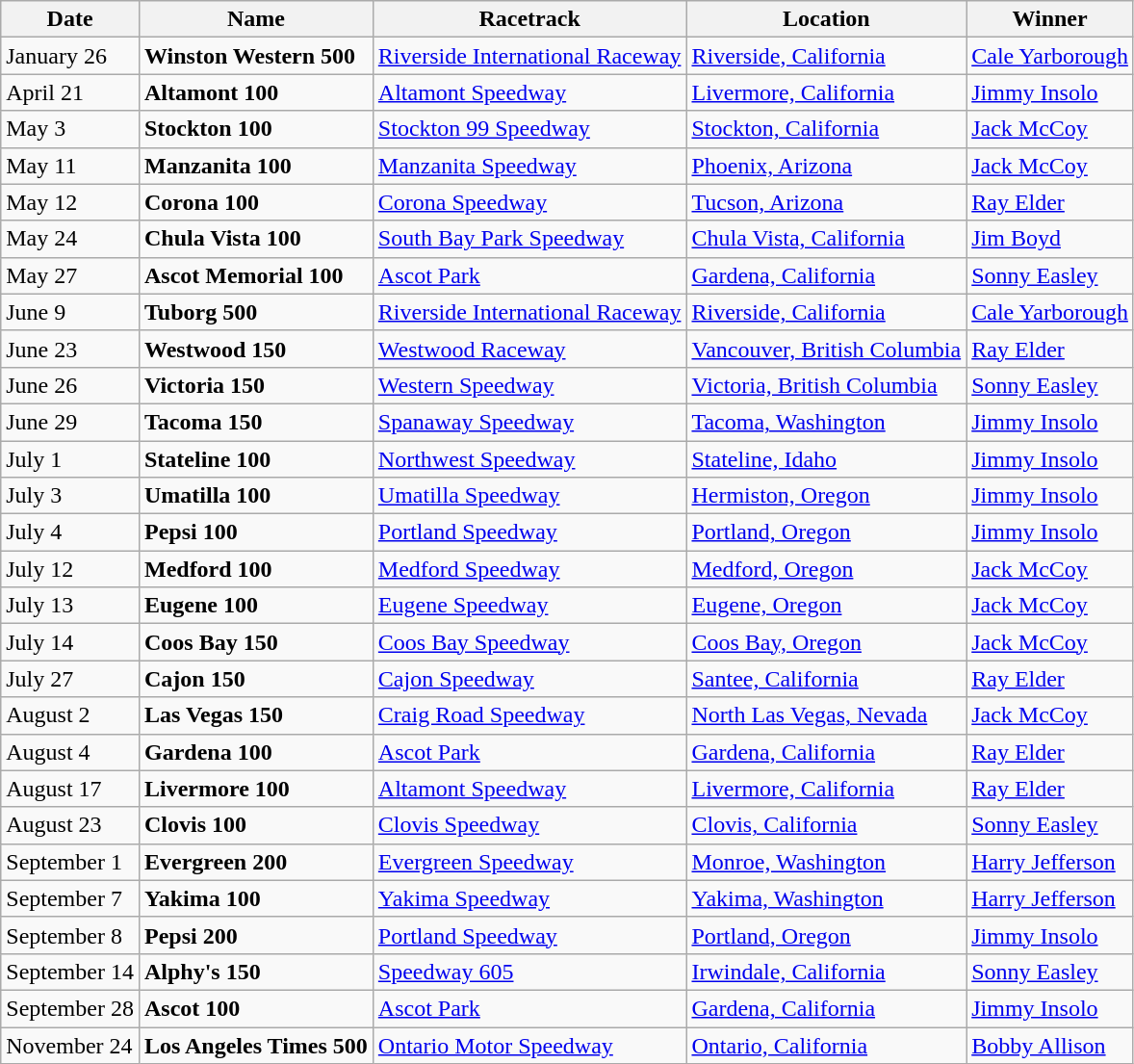<table class="wikitable">
<tr>
<th>Date</th>
<th>Name</th>
<th>Racetrack</th>
<th>Location</th>
<th>Winner</th>
</tr>
<tr>
<td>January 26</td>
<td><strong>Winston Western 500</strong></td>
<td><a href='#'>Riverside International Raceway</a></td>
<td><a href='#'>Riverside, California</a></td>
<td><a href='#'>Cale Yarborough</a></td>
</tr>
<tr>
<td>April 21</td>
<td><strong>Altamont 100</strong></td>
<td><a href='#'>Altamont Speedway</a></td>
<td><a href='#'>Livermore, California</a></td>
<td><a href='#'>Jimmy Insolo</a></td>
</tr>
<tr>
<td>May 3</td>
<td><strong>Stockton 100</strong></td>
<td><a href='#'>Stockton 99 Speedway</a></td>
<td><a href='#'>Stockton, California</a></td>
<td><a href='#'>Jack McCoy</a></td>
</tr>
<tr>
<td>May 11</td>
<td><strong>Manzanita 100</strong></td>
<td><a href='#'>Manzanita Speedway</a></td>
<td><a href='#'>Phoenix, Arizona</a></td>
<td><a href='#'>Jack McCoy</a></td>
</tr>
<tr>
<td>May 12</td>
<td><strong>Corona 100</strong></td>
<td><a href='#'>Corona Speedway</a></td>
<td><a href='#'>Tucson, Arizona</a></td>
<td><a href='#'>Ray Elder</a></td>
</tr>
<tr>
<td>May 24</td>
<td><strong>Chula Vista 100</strong></td>
<td><a href='#'>South Bay Park Speedway</a></td>
<td><a href='#'>Chula Vista, California</a></td>
<td><a href='#'>Jim Boyd</a></td>
</tr>
<tr>
<td>May 27</td>
<td><strong>Ascot Memorial 100</strong></td>
<td><a href='#'>Ascot Park</a></td>
<td><a href='#'>Gardena, California</a></td>
<td><a href='#'>Sonny Easley</a></td>
</tr>
<tr>
<td>June 9</td>
<td><strong>Tuborg 500</strong></td>
<td><a href='#'>Riverside International Raceway</a></td>
<td><a href='#'>Riverside, California</a></td>
<td><a href='#'>Cale Yarborough</a></td>
</tr>
<tr>
<td>June 23</td>
<td><strong>Westwood 150</strong></td>
<td><a href='#'>Westwood Raceway</a></td>
<td><a href='#'>Vancouver, British Columbia</a></td>
<td><a href='#'>Ray Elder</a></td>
</tr>
<tr>
<td>June 26</td>
<td><strong>Victoria 150</strong></td>
<td><a href='#'>Western Speedway</a></td>
<td><a href='#'>Victoria, British Columbia</a></td>
<td><a href='#'>Sonny Easley</a></td>
</tr>
<tr>
<td>June 29</td>
<td><strong>Tacoma 150</strong></td>
<td><a href='#'>Spanaway Speedway</a></td>
<td><a href='#'>Tacoma, Washington</a></td>
<td><a href='#'>Jimmy Insolo</a></td>
</tr>
<tr>
<td>July 1</td>
<td><strong>Stateline 100</strong></td>
<td><a href='#'>Northwest Speedway</a></td>
<td><a href='#'>Stateline, Idaho</a></td>
<td><a href='#'>Jimmy Insolo</a></td>
</tr>
<tr>
<td>July 3</td>
<td><strong>Umatilla 100</strong></td>
<td><a href='#'>Umatilla Speedway</a></td>
<td><a href='#'>Hermiston, Oregon</a></td>
<td><a href='#'>Jimmy Insolo</a></td>
</tr>
<tr>
<td>July 4</td>
<td><strong>Pepsi 100</strong></td>
<td><a href='#'>Portland Speedway</a></td>
<td><a href='#'>Portland, Oregon</a></td>
<td><a href='#'>Jimmy Insolo</a></td>
</tr>
<tr>
<td>July 12</td>
<td><strong>Medford 100</strong></td>
<td><a href='#'>Medford Speedway</a></td>
<td><a href='#'>Medford, Oregon</a></td>
<td><a href='#'>Jack McCoy</a></td>
</tr>
<tr>
<td>July 13</td>
<td><strong>Eugene 100</strong></td>
<td><a href='#'>Eugene Speedway</a></td>
<td><a href='#'>Eugene, Oregon</a></td>
<td><a href='#'>Jack McCoy</a></td>
</tr>
<tr>
<td>July 14</td>
<td><strong>Coos Bay 150</strong></td>
<td><a href='#'>Coos Bay Speedway</a></td>
<td><a href='#'>Coos Bay, Oregon</a></td>
<td><a href='#'>Jack McCoy</a></td>
</tr>
<tr>
<td>July 27</td>
<td><strong>Cajon 150</strong></td>
<td><a href='#'>Cajon Speedway</a></td>
<td><a href='#'>Santee, California</a></td>
<td><a href='#'>Ray Elder</a></td>
</tr>
<tr>
<td>August 2</td>
<td><strong>Las Vegas 150</strong></td>
<td><a href='#'>Craig Road Speedway</a></td>
<td><a href='#'>North Las Vegas, Nevada</a></td>
<td><a href='#'>Jack McCoy</a></td>
</tr>
<tr>
<td>August 4</td>
<td><strong>Gardena 100</strong></td>
<td><a href='#'>Ascot Park</a></td>
<td><a href='#'>Gardena, California</a></td>
<td><a href='#'>Ray Elder</a></td>
</tr>
<tr>
<td>August 17</td>
<td><strong>Livermore 100</strong></td>
<td><a href='#'>Altamont Speedway</a></td>
<td><a href='#'>Livermore, California</a></td>
<td><a href='#'>Ray Elder</a></td>
</tr>
<tr>
<td>August 23</td>
<td><strong>Clovis 100</strong></td>
<td><a href='#'>Clovis Speedway</a></td>
<td><a href='#'>Clovis, California</a></td>
<td><a href='#'>Sonny Easley</a></td>
</tr>
<tr>
<td>September 1</td>
<td><strong>Evergreen 200</strong></td>
<td><a href='#'>Evergreen Speedway</a></td>
<td><a href='#'>Monroe, Washington</a></td>
<td><a href='#'>Harry Jefferson</a></td>
</tr>
<tr>
<td>September 7</td>
<td><strong>Yakima 100</strong></td>
<td><a href='#'>Yakima Speedway</a></td>
<td><a href='#'>Yakima, Washington</a></td>
<td><a href='#'>Harry Jefferson</a></td>
</tr>
<tr>
<td>September 8</td>
<td><strong>Pepsi 200</strong></td>
<td><a href='#'>Portland Speedway</a></td>
<td><a href='#'>Portland, Oregon</a></td>
<td><a href='#'>Jimmy Insolo</a></td>
</tr>
<tr>
<td>September 14</td>
<td><strong>Alphy's 150</strong></td>
<td><a href='#'>Speedway 605</a></td>
<td><a href='#'>Irwindale, California</a></td>
<td><a href='#'>Sonny Easley</a></td>
</tr>
<tr>
<td>September 28</td>
<td><strong>Ascot 100</strong></td>
<td><a href='#'>Ascot Park</a></td>
<td><a href='#'>Gardena, California</a></td>
<td><a href='#'>Jimmy Insolo</a></td>
</tr>
<tr>
<td>November 24</td>
<td><strong>Los Angeles Times 500</strong></td>
<td><a href='#'>Ontario Motor Speedway</a></td>
<td><a href='#'>Ontario, California</a></td>
<td><a href='#'>Bobby Allison</a></td>
</tr>
</table>
